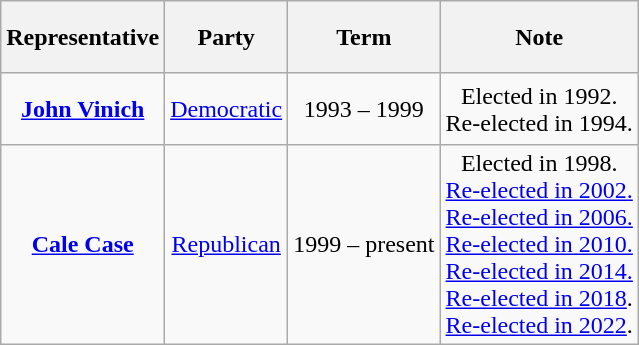<table class=wikitable style="text-align:center">
<tr style="height:3em">
<th>Representative</th>
<th>Party</th>
<th>Term</th>
<th>Note</th>
</tr>
<tr style="height:3em">
<td><strong><a href='#'>John Vinich</a></strong></td>
<td><a href='#'>Democratic</a></td>
<td>1993 – 1999</td>
<td>Elected in 1992.<br>Re-elected in 1994.</td>
</tr>
<tr style="height:3em">
<td><strong><a href='#'>Cale Case</a></strong></td>
<td><a href='#'>Republican</a></td>
<td>1999 – present</td>
<td>Elected in 1998.<br><a href='#'>Re-elected in 2002.</a><br><a href='#'>Re-elected in 2006.</a><br><a href='#'>Re-elected in 2010.</a><br><a href='#'>Re-elected in 2014.</a><br><a href='#'>Re-elected in 2018</a>.<br><a href='#'>Re-elected in 2022</a>.</td>
</tr>
</table>
